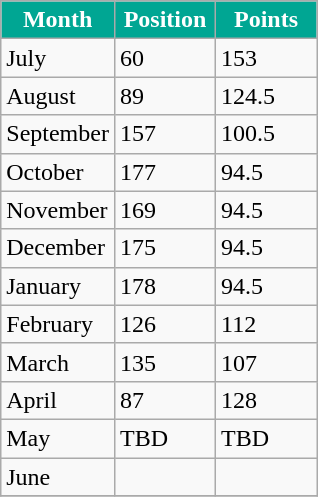<table class="wikitable">
<tr>
<th width=60 style="background: #00A693;color:white">Month</th>
<th width=60 style="background: #00A693;color:white">Position</th>
<th width=60 style="background: #00A693;color:white">Points</th>
</tr>
<tr>
<td>July</td>
<td>60</td>
<td>153</td>
</tr>
<tr>
<td>August</td>
<td>89</td>
<td>124.5</td>
</tr>
<tr>
<td>September</td>
<td>157</td>
<td>100.5</td>
</tr>
<tr>
<td>October</td>
<td>177</td>
<td>94.5</td>
</tr>
<tr>
<td>November</td>
<td>169</td>
<td>94.5</td>
</tr>
<tr>
<td>December</td>
<td>175</td>
<td>94.5</td>
</tr>
<tr>
<td>January</td>
<td>178</td>
<td>94.5</td>
</tr>
<tr>
<td>February</td>
<td>126</td>
<td>112</td>
</tr>
<tr>
<td>March</td>
<td>135</td>
<td>107</td>
</tr>
<tr>
<td>April</td>
<td>87</td>
<td>128</td>
</tr>
<tr>
<td>May</td>
<td>TBD</td>
<td>TBD</td>
</tr>
<tr>
<td>June</td>
<td></td>
<td></td>
</tr>
<tr>
</tr>
</table>
